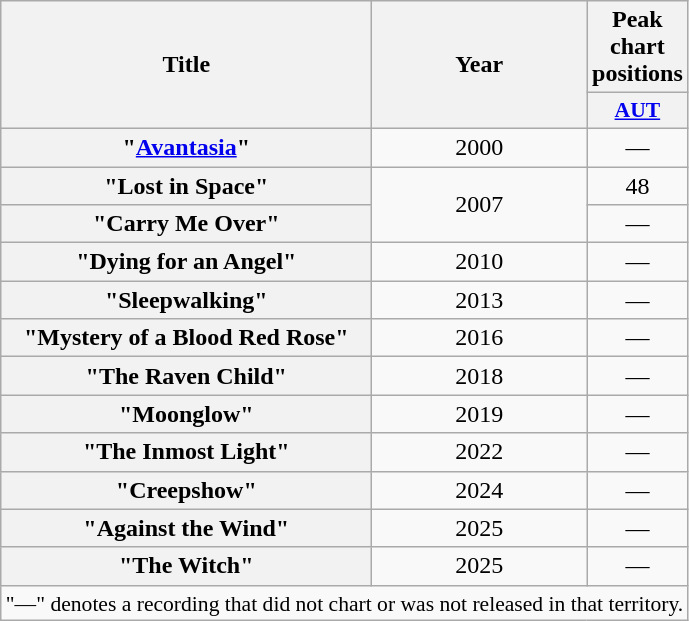<table class="wikitable plainrowheaders" style="text-align:center;">
<tr>
<th scope="col" rowspan="2" style="width:15em;">Title</th>
<th scope="col" rowspan="2">Year</th>
<th scope="col">Peak chart positions</th>
</tr>
<tr>
<th scope="col" style="width:3em;font-size:90%;"><a href='#'>AUT</a><br></th>
</tr>
<tr>
<th scope="row">"<a href='#'>Avantasia</a>"</th>
<td>2000</td>
<td style="text-align:center;">—</td>
</tr>
<tr>
<th scope="row">"Lost in Space"</th>
<td rowspan="2">2007</td>
<td style="text-align:center;">48</td>
</tr>
<tr>
<th scope="row">"Carry Me Over"</th>
<td style="text-align:center;">—</td>
</tr>
<tr>
<th scope="row">"Dying for an Angel"</th>
<td>2010</td>
<td style="text-align:center;">—</td>
</tr>
<tr>
<th scope="row">"Sleepwalking"</th>
<td>2013</td>
<td style="text-align:center;">—</td>
</tr>
<tr>
<th scope="row">"Mystery of a Blood Red Rose"</th>
<td>2016</td>
<td style="text-align:center;">—</td>
</tr>
<tr>
<th scope="row">"The Raven Child"</th>
<td>2018</td>
<td style="text-align:center;">—</td>
</tr>
<tr>
<th scope="row">"Moonglow"</th>
<td>2019</td>
<td style="text-align:center;">—</td>
</tr>
<tr>
<th scope="row">"The Inmost Light"</th>
<td>2022</td>
<td style="text-align:center;">—</td>
</tr>
<tr>
<th scope="row">"Creepshow"</th>
<td>2024</td>
<td style="text-align:center;">—</td>
</tr>
<tr>
<th scope="row">"Against the Wind"</th>
<td>2025</td>
<td style="text-align:center;">—</td>
</tr>
<tr>
<th scope="row">"The Witch"</th>
<td>2025</td>
<td style="text-align:center;">—</td>
</tr>
<tr>
<td colspan="20" style="font-size:90%">"—" denotes a recording that did not chart or was not released in that territory.</td>
</tr>
</table>
